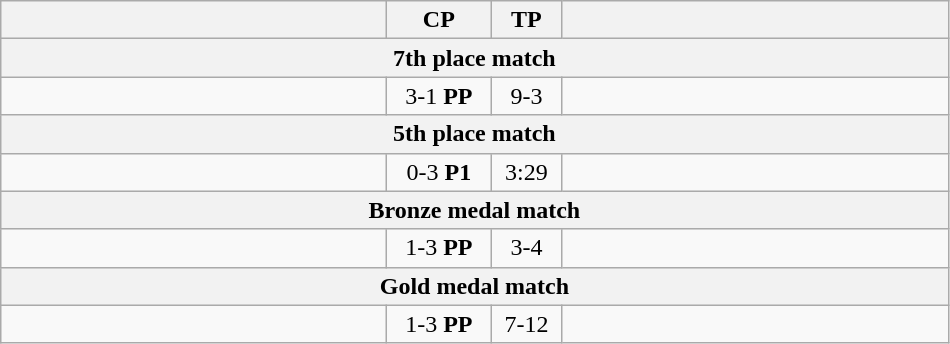<table class="wikitable" style="text-align: center;" |>
<tr>
<th width="250"></th>
<th width="62">CP</th>
<th width="40">TP</th>
<th width="250"></th>
</tr>
<tr>
<th colspan="5">7th place match</th>
</tr>
<tr>
<td style="text-align:left;"><strong></strong></td>
<td>3-1 <strong>PP</strong></td>
<td>9-3</td>
<td style="text-align:left;"></td>
</tr>
<tr>
<th colspan="5">5th place match</th>
</tr>
<tr>
<td style="text-align:left;"></td>
<td>0-3 <strong>P1</strong></td>
<td>3:29</td>
<td style="text-align:left;"><strong></strong></td>
</tr>
<tr>
<th colspan="5">Bronze medal match</th>
</tr>
<tr>
<td style="text-align:left;"></td>
<td>1-3 <strong>PP</strong></td>
<td>3-4</td>
<td style="text-align:left;"><strong></strong></td>
</tr>
<tr>
<th colspan="5">Gold medal match</th>
</tr>
<tr>
<td style="text-align:left;"></td>
<td>1-3 <strong>PP</strong></td>
<td>7-12</td>
<td style="text-align:left;"><strong></strong></td>
</tr>
</table>
